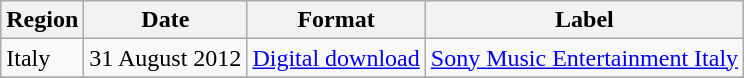<table class=wikitable>
<tr>
<th>Region</th>
<th>Date</th>
<th>Format</th>
<th>Label</th>
</tr>
<tr>
<td>Italy</td>
<td>31 August 2012</td>
<td><a href='#'>Digital download</a></td>
<td><a href='#'>Sony Music Entertainment Italy</a></td>
</tr>
<tr>
</tr>
</table>
